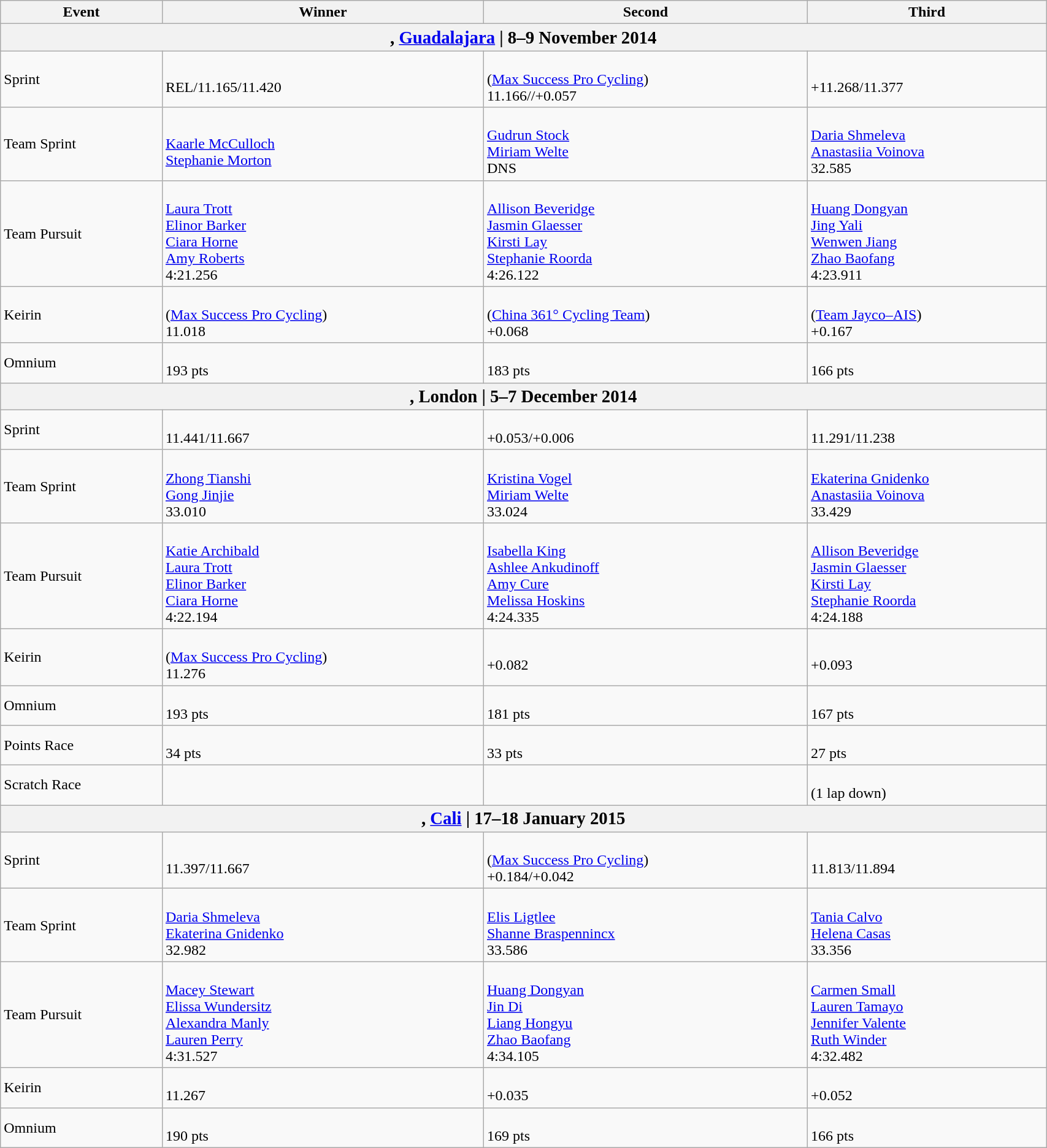<table class="wikitable" style="width:90%;">
<tr>
<th>Event</th>
<th>Winner</th>
<th>Second</th>
<th>Third</th>
</tr>
<tr>
<th colspan=4><big>, <a href='#'>Guadalajara</a> | 8–9 November 2014</big></th>
</tr>
<tr>
<td>Sprint<br><em><small></small></em></td>
<td><br>REL/11.165/11.420</td>
<td><br>(<a href='#'>Max Success Pro Cycling</a>)<br>11.166//+0.057</td>
<td><br>+11.268/11.377</td>
</tr>
<tr>
<td>Team Sprint<br><em><small></small></em></td>
<td><br><a href='#'>Kaarle McCulloch</a><br><a href='#'>Stephanie Morton</a></td>
<td><br><a href='#'>Gudrun Stock</a><br><a href='#'>Miriam Welte</a><br>DNS</td>
<td><br><a href='#'>Daria Shmeleva</a><br><a href='#'>Anastasiia Voinova</a><br>32.585</td>
</tr>
<tr>
<td>Team Pursuit<br><em><small></small></em></td>
<td><br><a href='#'>Laura Trott</a><br><a href='#'>Elinor Barker</a><br><a href='#'>Ciara Horne</a><br><a href='#'>Amy Roberts</a><br>4:21.256</td>
<td><br><a href='#'>Allison Beveridge</a><br><a href='#'>Jasmin Glaesser</a><br><a href='#'>Kirsti Lay</a><br><a href='#'>Stephanie Roorda</a><br>4:26.122</td>
<td><br><a href='#'>Huang Dongyan</a><br><a href='#'>Jing Yali</a><br><a href='#'>Wenwen Jiang</a><br><a href='#'>Zhao Baofang</a><br>4:23.911</td>
</tr>
<tr>
<td>Keirin<br><em><small></small></em></td>
<td><br>(<a href='#'>Max Success Pro Cycling</a>)<br>11.018</td>
<td><br>(<a href='#'>China 361° Cycling Team</a>)<br>+0.068</td>
<td><br>(<a href='#'>Team Jayco–AIS</a>)<br>+0.167</td>
</tr>
<tr>
<td>Omnium<br><em><small></small></em></td>
<td><br>193 pts</td>
<td><br>183 pts</td>
<td><br>166 pts</td>
</tr>
<tr>
<th colspan=4><big>, London | 5–7 December 2014</big></th>
</tr>
<tr>
<td>Sprint<br><em><small></small></em></td>
<td><br>11.441/11.667</td>
<td><br>+0.053/+0.006</td>
<td><br>11.291/11.238</td>
</tr>
<tr>
<td>Team Sprint<br><em><small></small></em></td>
<td><br><a href='#'>Zhong Tianshi</a><br><a href='#'>Gong Jinjie</a><br>33.010</td>
<td><br><a href='#'>Kristina Vogel</a><br><a href='#'>Miriam Welte</a><br>33.024</td>
<td><br><a href='#'>Ekaterina Gnidenko</a><br><a href='#'>Anastasiia Voinova</a><br>33.429</td>
</tr>
<tr>
<td>Team Pursuit<br><em><small></small></em></td>
<td><br><a href='#'>Katie Archibald</a><br><a href='#'>Laura Trott</a><br><a href='#'>Elinor Barker</a><br><a href='#'>Ciara Horne</a><br>4:22.194</td>
<td><br><a href='#'>Isabella King</a><br><a href='#'>Ashlee Ankudinoff</a><br><a href='#'>Amy Cure</a><br><a href='#'>Melissa Hoskins</a><br>4:24.335</td>
<td><br><a href='#'>Allison Beveridge</a><br><a href='#'>Jasmin Glaesser</a><br><a href='#'>Kirsti Lay</a><br><a href='#'>Stephanie Roorda</a><br>4:24.188</td>
</tr>
<tr>
<td>Keirin<br><em><small></small></em></td>
<td><br>(<a href='#'>Max Success Pro Cycling</a>)<br>11.276</td>
<td><br>+0.082</td>
<td><br>+0.093</td>
</tr>
<tr>
<td>Omnium<br><em><small></small></em></td>
<td><br>193 pts</td>
<td><br>181 pts</td>
<td><br>167 pts</td>
</tr>
<tr>
<td>Points Race<br><em><small></small></em></td>
<td><br>34 pts</td>
<td><br>33 pts</td>
<td><br>27 pts</td>
</tr>
<tr>
<td>Scratch Race<br><em><small></small></em></td>
<td></td>
<td></td>
<td><br>(1 lap down)</td>
</tr>
<tr>
<th colspan=4><big>, <a href='#'>Cali</a> | 17–18 January 2015</big></th>
</tr>
<tr>
<td>Sprint<br><em><small></small></em></td>
<td><br>11.397/11.667</td>
<td><br>(<a href='#'>Max Success Pro Cycling</a>)<br>+0.184/+0.042</td>
<td><br>11.813/11.894</td>
</tr>
<tr>
<td>Team Sprint<br><em><small></small></em></td>
<td><br><a href='#'>Daria Shmeleva</a><br><a href='#'>Ekaterina Gnidenko</a><br>32.982</td>
<td><br><a href='#'>Elis Ligtlee</a><br><a href='#'>Shanne Braspennincx</a><br>33.586</td>
<td><br><a href='#'>Tania Calvo</a><br><a href='#'>Helena Casas</a><br>33.356</td>
</tr>
<tr>
<td>Team Pursuit<br><em><small></small></em></td>
<td><br><a href='#'>Macey Stewart</a><br><a href='#'>Elissa Wundersitz</a><br><a href='#'>Alexandra Manly</a><br><a href='#'>Lauren Perry</a><br>4:31.527</td>
<td><br><a href='#'>Huang Dongyan</a><br><a href='#'>Jin Di</a><br><a href='#'>Liang Hongyu</a><br><a href='#'>Zhao Baofang</a><br>4:34.105</td>
<td><br><a href='#'>Carmen Small</a><br><a href='#'>Lauren Tamayo</a><br><a href='#'>Jennifer Valente</a><br><a href='#'>Ruth Winder</a><br>4:32.482</td>
</tr>
<tr>
<td>Keirin<br><em><small></small></em></td>
<td><br>11.267</td>
<td><br>+0.035</td>
<td><br>+0.052</td>
</tr>
<tr>
<td>Omnium<br><em><small></small></em></td>
<td><br>190 pts</td>
<td><br>169 pts</td>
<td><br>166 pts</td>
</tr>
</table>
